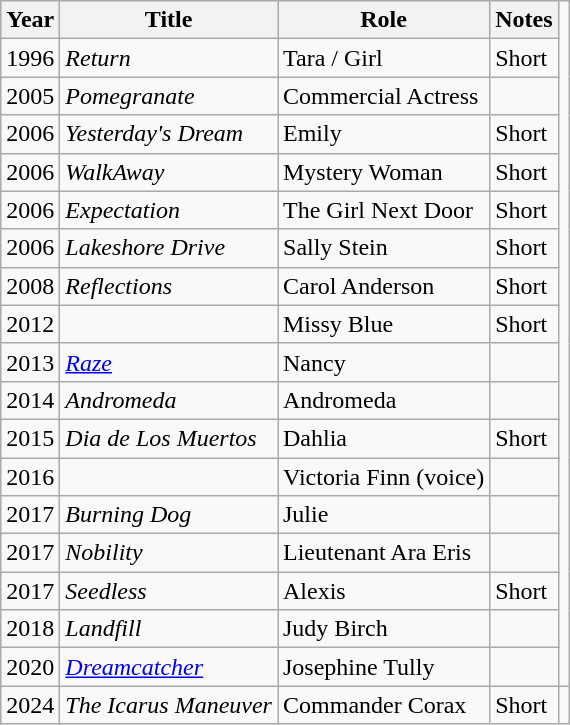<table class="wikitable sortable">
<tr>
<th>Year</th>
<th>Title</th>
<th>Role</th>
<th class="unsortable">Notes</th>
</tr>
<tr>
<td>1996</td>
<td><em>Return</em></td>
<td>Tara / Girl</td>
<td>Short</td>
</tr>
<tr>
<td>2005</td>
<td><em>Pomegranate</em></td>
<td>Commercial Actress</td>
<td></td>
</tr>
<tr>
<td>2006</td>
<td><em>Yesterday's Dream</em></td>
<td>Emily</td>
<td>Short</td>
</tr>
<tr>
<td>2006</td>
<td><em>WalkAway</em></td>
<td>Mystery Woman</td>
<td>Short</td>
</tr>
<tr>
<td>2006</td>
<td><em>Expectation</em></td>
<td>The Girl Next Door</td>
<td>Short</td>
</tr>
<tr>
<td>2006</td>
<td><em>Lakeshore Drive</em></td>
<td>Sally Stein</td>
<td>Short</td>
</tr>
<tr>
<td>2008</td>
<td><em>Reflections</em></td>
<td>Carol Anderson</td>
<td>Short</td>
</tr>
<tr>
<td>2012</td>
<td><em></em></td>
<td>Missy Blue</td>
<td>Short</td>
</tr>
<tr>
<td>2013</td>
<td><em><a href='#'>Raze</a></em></td>
<td>Nancy</td>
<td></td>
</tr>
<tr>
<td>2014</td>
<td><em>Andromeda</em></td>
<td>Andromeda</td>
<td></td>
</tr>
<tr>
<td>2015</td>
<td><em>Dia de Los Muertos</em></td>
<td>Dahlia</td>
<td>Short</td>
</tr>
<tr>
<td>2016</td>
<td><em></em></td>
<td>Victoria Finn (voice)</td>
<td></td>
</tr>
<tr>
<td>2017</td>
<td><em>Burning Dog</em></td>
<td>Julie</td>
<td></td>
</tr>
<tr>
<td>2017</td>
<td><em>Nobility</em></td>
<td>Lieutenant Ara Eris</td>
<td></td>
</tr>
<tr>
<td>2017</td>
<td><em>Seedless</em></td>
<td>Alexis</td>
<td>Short</td>
</tr>
<tr>
<td>2018</td>
<td><em>Landfill</em></td>
<td>Judy Birch</td>
<td></td>
</tr>
<tr>
<td>2020</td>
<td><em><a href='#'>Dreamcatcher</a></em></td>
<td>Josephine Tully</td>
<td></td>
</tr>
<tr>
<td>2024</td>
<td><em>The Icarus Maneuver</em></td>
<td>Commander Corax</td>
<td>Short</td>
<td></td>
</tr>
</table>
